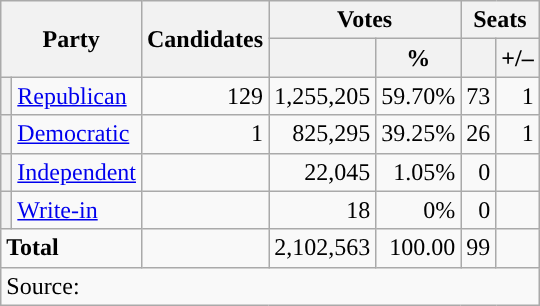<table class="wikitable">
<tr>
<th colspan="2" rowspan="2">Party</th>
<th rowspan="2">Candidates</th>
<th colspan="2">Votes</th>
<th colspan="4">Seats</th>
</tr>
<tr>
<th></th>
<th>%</th>
<th></th>
<th>+/–</th>
</tr>
<tr>
<th style="background-color:"></th>
<td><a href='#'>Republican</a></td>
<td align="right">129</td>
<td align="right">1,255,205</td>
<td align="right">59.70%</td>
<td align="right">73</td>
<td align="right"> 1</td>
</tr>
<tr>
<th style="background-color:"></th>
<td><a href='#'>Democratic</a></td>
<td align="right">1</td>
<td align="right">825,295</td>
<td align="right">39.25%</td>
<td align="right">26</td>
<td align="right"> 1</td>
</tr>
<tr>
<th style="background-color:"></th>
<td><a href='#'>Independent</a></td>
<td align="right"></td>
<td align="right">22,045</td>
<td align="right">1.05%</td>
<td align="right">0</td>
<td align="right"></td>
</tr>
<tr>
<th style="background-color:"></th>
<td><a href='#'>Write-in</a></td>
<td align="right"></td>
<td align="right">18</td>
<td align="right">0%</td>
<td align="right">0</td>
<td align="right"></td>
</tr>
<tr>
<td colspan="2"><strong>Total</strong></td>
<td align="right"></td>
<td align="right">2,102,563</td>
<td align="right">100.00</td>
<td align="right">99</td>
<td align="right"></td>
</tr>
<tr>
<td colspan="10">Source: </td>
</tr>
</table>
